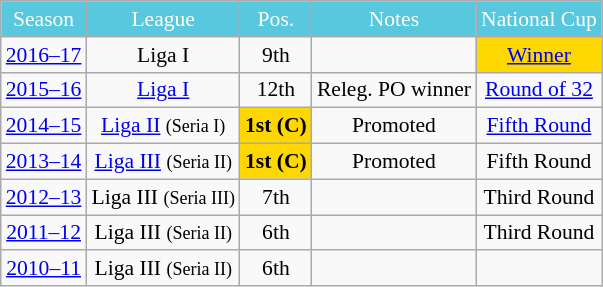<table class="wikitable" style="text-align:center; font-size:90%">
<tr style="background:#58c8de;color:white;border:1px solid #033b74;">
<td>Season</td>
<td>League</td>
<td>Pos.</td>
<td>Notes</td>
<td>National Cup</td>
</tr>
<tr>
<td><a href='#'>2016–17</a></td>
<td>Liga I</td>
<td>9th</td>
<td></td>
<td style="text-align:center; background:gold"><a href='#'>Winner</a></td>
</tr>
<tr>
<td><a href='#'>2015–16</a></td>
<td><a href='#'>Liga I</a></td>
<td>12th</td>
<td>Releg. PO winner</td>
<td><a href='#'>Round of 32</a></td>
</tr>
<tr>
<td><a href='#'>2014–15</a></td>
<td><a href='#'>Liga II</a> <small>(Seria I)</small></td>
<td align=center bgcolor=gold><strong>1st (C)</strong></td>
<td>Promoted</td>
<td align=center><a href='#'>Fifth Round</a></td>
</tr>
<tr>
<td><a href='#'>2013–14</a></td>
<td align=center><a href='#'>Liga III</a> <small>(Seria II)</small></td>
<td align=center bgcolor=gold><strong>1st (C)</strong></td>
<td>Promoted</td>
<td align=center>Fifth Round</td>
</tr>
<tr>
<td><a href='#'>2012–13</a></td>
<td align=center>Liga III <small>(Seria III)</small></td>
<td align=center>7th</td>
<td></td>
<td align=center>Third Round</td>
</tr>
<tr>
<td><a href='#'>2011–12</a></td>
<td align=center>Liga III <small>(Seria II)</small></td>
<td align=center>6th</td>
<td></td>
<td align=center>Third Round</td>
</tr>
<tr>
<td><a href='#'>2010–11</a></td>
<td align=center>Liga III <small>(Seria II)</small></td>
<td align=center>6th</td>
<td></td>
</tr>
</table>
